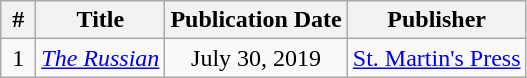<table class="wikitable">
<tr>
<th> # </th>
<th>Title</th>
<th>Publication Date</th>
<th>Publisher</th>
</tr>
<tr>
<td style="text-align:center">1</td>
<td><a href='#'><em>The Russian</em></a></td>
<td style="text-align:center">July 30, 2019</td>
<td><a href='#'>St. Martin's Press</a></td>
</tr>
</table>
